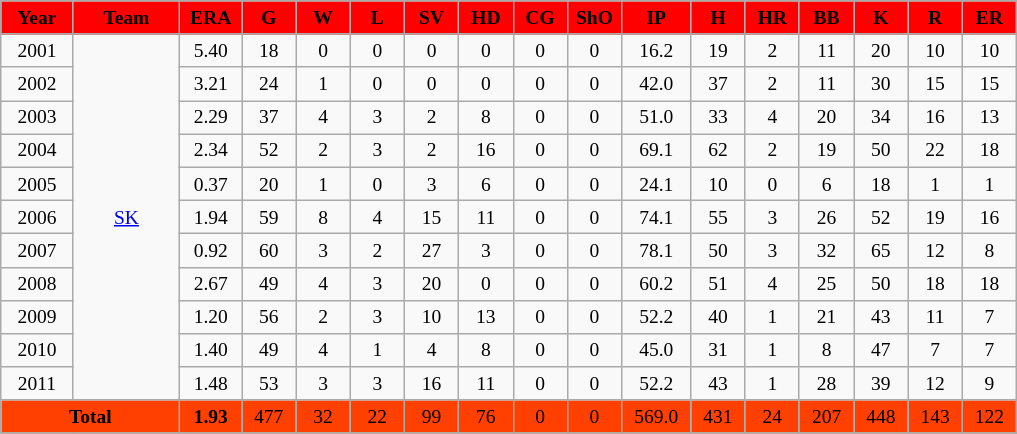<table class="wikitable" style="text-align:center;font-size:small">
<tr bgcolor="cccccc">
<th style="background:#ff0000;" width="42"><span>Year </span></th>
<th style="background:#ff0000;" width="65"><span>Team </span></th>
<th style="background:#ff0000;" width="35"><span>ERA</span></th>
<th style="background:#ff0000;" width="30"><span>G </span></th>
<th style="background:#ff0000;" width="30"><span>W </span></th>
<th style="background:#ff0000;" width="30"><span>L </span></th>
<th style="background:#ff0000;" width="30"><span>SV </span></th>
<th style="background:#ff0000;" width="30"><span>HD </span></th>
<th style="background:#ff0000;" width="30"><span>CG </span></th>
<th style="background:#ff0000;" width="30"><span>ShO </span></th>
<th style="background:#ff0000;" width="40"><span>IP </span></th>
<th style="background:#ff0000;" width="30"><span>H </span></th>
<th style="background:#ff0000;" width="30"><span>HR </span></th>
<th style="background:#ff0000;" width="30"><span>BB </span></th>
<th style="background:#ff0000;" width="30"><span>K </span></th>
<th style="background:#ff0000;" width="30"><span>R </span></th>
<th style="background:#ff0000;" width="30"><span>ER</span></th>
</tr>
<tr>
<td>2001</td>
<td rowspan="11" style="text-align:center;"><a href='#'>SK</a></td>
<td>5.40</td>
<td>18</td>
<td>0</td>
<td>0</td>
<td>0</td>
<td>0</td>
<td>0</td>
<td>0</td>
<td>16.2</td>
<td>19</td>
<td>2</td>
<td>11</td>
<td>20</td>
<td>10</td>
<td>10</td>
</tr>
<tr>
<td>2002</td>
<td>3.21</td>
<td>24</td>
<td>1</td>
<td>0</td>
<td>0</td>
<td>0</td>
<td>0</td>
<td>0</td>
<td>42.0</td>
<td>37</td>
<td>2</td>
<td>11</td>
<td>30</td>
<td>15</td>
<td>15</td>
</tr>
<tr>
<td>2003</td>
<td>2.29</td>
<td>37</td>
<td>4</td>
<td>3</td>
<td>2</td>
<td>8</td>
<td>0</td>
<td>0</td>
<td>51.0</td>
<td>33</td>
<td>4</td>
<td>20</td>
<td>34</td>
<td>16</td>
<td>13</td>
</tr>
<tr>
<td>2004</td>
<td>2.34</td>
<td>52</td>
<td>2</td>
<td>3</td>
<td>2</td>
<td>16</td>
<td>0</td>
<td>0</td>
<td>69.1</td>
<td>62</td>
<td>2</td>
<td>19</td>
<td>50</td>
<td>22</td>
<td>18</td>
</tr>
<tr>
<td>2005</td>
<td>0.37</td>
<td>20</td>
<td>1</td>
<td>0</td>
<td>3</td>
<td>6</td>
<td>0</td>
<td>0</td>
<td>24.1</td>
<td>10</td>
<td>0</td>
<td>6</td>
<td>18</td>
<td>1</td>
<td>1</td>
</tr>
<tr>
<td>2006</td>
<td>1.94</td>
<td>59</td>
<td>8</td>
<td>4</td>
<td>15</td>
<td>11</td>
<td>0</td>
<td>0</td>
<td>74.1</td>
<td>55</td>
<td>3</td>
<td>26</td>
<td>52</td>
<td>19</td>
<td>16</td>
</tr>
<tr>
<td>2007</td>
<td>0.92</td>
<td>60</td>
<td>3</td>
<td>2</td>
<td>27</td>
<td>3</td>
<td>0</td>
<td>0</td>
<td>78.1</td>
<td>50</td>
<td>3</td>
<td>32</td>
<td>65</td>
<td>12</td>
<td>8</td>
</tr>
<tr>
<td>2008</td>
<td>2.67</td>
<td>49</td>
<td>4</td>
<td>3</td>
<td>20</td>
<td>0</td>
<td>0</td>
<td>0</td>
<td>60.2</td>
<td>51</td>
<td>4</td>
<td>25</td>
<td>50</td>
<td>18</td>
<td>18</td>
</tr>
<tr>
<td>2009</td>
<td>1.20</td>
<td>56</td>
<td>2</td>
<td>3</td>
<td>10</td>
<td>13</td>
<td>0</td>
<td>0</td>
<td>52.2</td>
<td>40</td>
<td>1</td>
<td>21</td>
<td>43</td>
<td>11</td>
<td>7</td>
</tr>
<tr>
<td>2010</td>
<td>1.40</td>
<td>49</td>
<td>4</td>
<td>1</td>
<td>4</td>
<td>8</td>
<td>0</td>
<td>0</td>
<td>45.0</td>
<td>31</td>
<td>1</td>
<td>8</td>
<td>47</td>
<td>7</td>
<td>7</td>
</tr>
<tr>
<td>2011</td>
<td>1.48</td>
<td>53</td>
<td>3</td>
<td>3</td>
<td>16</td>
<td>11</td>
<td>0</td>
<td>0</td>
<td>52.2</td>
<td>43</td>
<td>1</td>
<td>28</td>
<td>39</td>
<td>12</td>
<td>9</td>
</tr>
<tr bgcolor="#ff4000">
<td colspan="2"><span><strong>Total</strong></span></td>
<td><span><strong>1.93</strong></span></td>
<td><span>477</span></td>
<td><span>32</span></td>
<td><span>22</span></td>
<td><span>99</span></td>
<td><span>76</span></td>
<td><span>0</span></td>
<td><span>0</span></td>
<td><span>569.0</span></td>
<td><span>431</span></td>
<td><span>24</span></td>
<td><span>207</span></td>
<td><span>448</span></td>
<td><span>143</span></td>
<td><span>122</span></td>
</tr>
</table>
